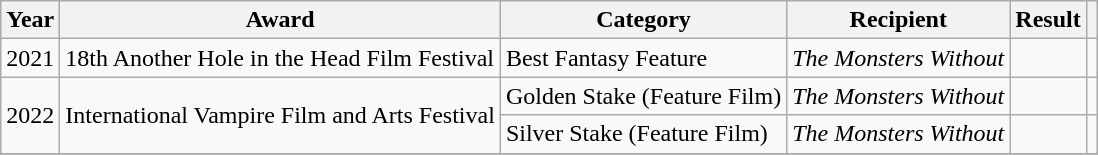<table class="wikitable">
<tr>
<th>Year</th>
<th>Award</th>
<th>Category</th>
<th>Recipient</th>
<th>Result</th>
<th></th>
</tr>
<tr>
<td>2021</td>
<td>18th Another Hole in the Head Film Festival</td>
<td>Best Fantasy Feature</td>
<td><em>The Monsters Without</em></td>
<td></td>
<td></td>
</tr>
<tr>
<td rowspan=2>2022</td>
<td rowspan=2>International Vampire Film and Arts Festival</td>
<td>Golden Stake (Feature Film)</td>
<td><em>The Monsters Without</em></td>
<td></td>
<td></td>
</tr>
<tr>
<td>Silver Stake (Feature Film)</td>
<td><em>The Monsters Without</em></td>
<td></td>
<td></td>
</tr>
<tr>
</tr>
<tr>
</tr>
</table>
